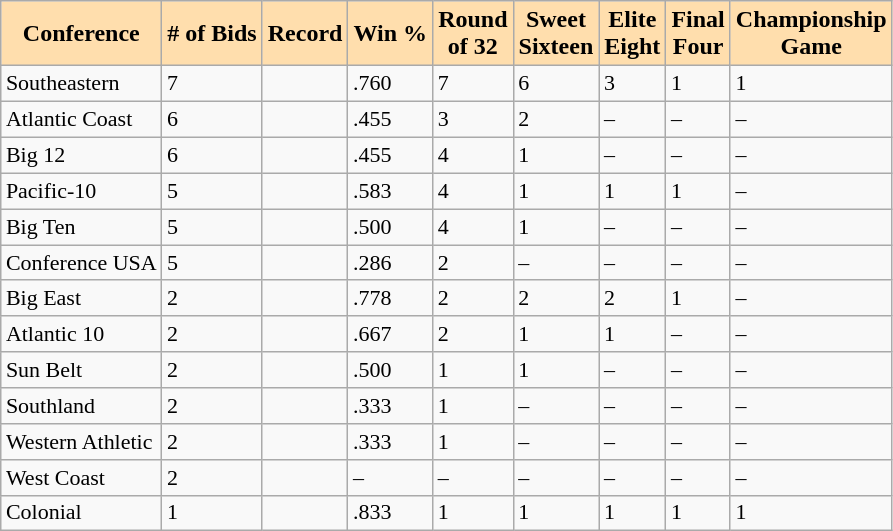<table class="wikitable sortable">
<tr>
<th style="background-color:#FFDEAD;">Conference</th>
<th style="background-color:#FFDEAD;"># of Bids</th>
<th style="background-color:#FFDEAD;">Record</th>
<th style="background-color:#FFDEAD;">Win %</th>
<th style="background-color:#FFDEAD;">Round<br> of 32</th>
<th style="background-color:#FFDEAD;">Sweet<br> Sixteen</th>
<th style="background-color:#FFDEAD;">Elite<br> Eight</th>
<th style="background-color:#FFDEAD;">Final<br> Four</th>
<th style="background-color:#FFDEAD;">Championship<br> Game</th>
</tr>
<tr style="font-size:11pt" valign="bottom">
<td height="15">Southeastern</td>
<td>7</td>
<td></td>
<td>.760</td>
<td>7</td>
<td>6</td>
<td>3</td>
<td>1</td>
<td>1</td>
</tr>
<tr style="font-size:11pt" valign="bottom">
<td height="15">Atlantic Coast</td>
<td>6</td>
<td></td>
<td>.455</td>
<td>3</td>
<td>2</td>
<td>–</td>
<td>–</td>
<td>–</td>
</tr>
<tr style="font-size:11pt" valign="bottom">
<td height="15">Big 12</td>
<td>6</td>
<td></td>
<td>.455</td>
<td>4</td>
<td>1</td>
<td>–</td>
<td>–</td>
<td>–</td>
</tr>
<tr style="font-size:11pt" valign="bottom">
<td height="15">Pacific-10</td>
<td>5</td>
<td></td>
<td>.583</td>
<td>4</td>
<td>1</td>
<td>1</td>
<td>1</td>
<td>–</td>
</tr>
<tr style="font-size:11pt" valign="bottom">
<td height="15">Big Ten</td>
<td>5</td>
<td></td>
<td>.500</td>
<td>4</td>
<td>1</td>
<td>–</td>
<td>–</td>
<td>–</td>
</tr>
<tr style="font-size:11pt" valign="bottom">
<td height="15">Conference USA</td>
<td>5</td>
<td></td>
<td>.286</td>
<td>2</td>
<td>–</td>
<td>–</td>
<td>–</td>
<td>–</td>
</tr>
<tr style="font-size:11pt" valign="bottom">
<td height="15">Big East</td>
<td>2</td>
<td></td>
<td>.778</td>
<td>2</td>
<td>2</td>
<td>2</td>
<td>1</td>
<td>–</td>
</tr>
<tr style="font-size:11pt" valign="bottom">
<td height="15">Atlantic 10</td>
<td>2</td>
<td></td>
<td>.667</td>
<td>2</td>
<td>1</td>
<td>1</td>
<td>–</td>
<td>–</td>
</tr>
<tr style="font-size:11pt" valign="bottom">
<td height="15">Sun Belt</td>
<td>2</td>
<td></td>
<td>.500</td>
<td>1</td>
<td>1</td>
<td>–</td>
<td>–</td>
<td>–</td>
</tr>
<tr style="font-size:11pt" valign="bottom">
<td height="15">Southland</td>
<td>2</td>
<td></td>
<td>.333</td>
<td>1</td>
<td>–</td>
<td>–</td>
<td>–</td>
<td>–</td>
</tr>
<tr style="font-size:11pt" valign="bottom">
<td height="15">Western Athletic</td>
<td>2</td>
<td></td>
<td>.333</td>
<td>1</td>
<td>–</td>
<td>–</td>
<td>–</td>
<td>–</td>
</tr>
<tr style="font-size:11pt" valign="bottom">
<td height="15">West Coast</td>
<td>2</td>
<td></td>
<td>–</td>
<td>–</td>
<td>–</td>
<td>–</td>
<td>–</td>
<td>–</td>
</tr>
<tr style="font-size:11pt" valign="bottom">
<td height="15">Colonial</td>
<td>1</td>
<td></td>
<td>.833</td>
<td>1</td>
<td>1</td>
<td>1</td>
<td>1</td>
<td>1</td>
</tr>
</table>
